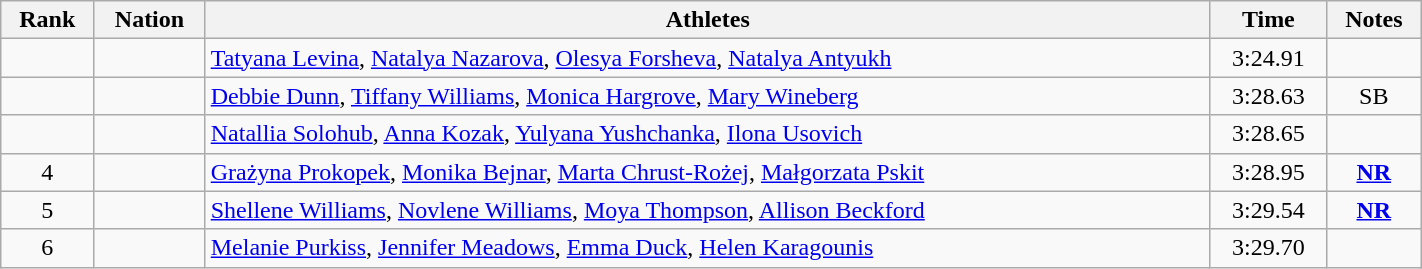<table class="wikitable sortable" width=75% style="text-align:center">
<tr>
<th>Rank</th>
<th>Nation</th>
<th>Athletes</th>
<th>Time</th>
<th>Notes</th>
</tr>
<tr>
<td></td>
<td align=left></td>
<td align=left><a href='#'>Tatyana Levina</a>, <a href='#'>Natalya Nazarova</a>, <a href='#'>Olesya Forsheva</a>, <a href='#'>Natalya Antyukh</a></td>
<td>3:24.91</td>
<td></td>
</tr>
<tr>
<td></td>
<td align=left></td>
<td align=left><a href='#'>Debbie Dunn</a>, <a href='#'>Tiffany Williams</a>, <a href='#'>Monica Hargrove</a>, <a href='#'>Mary Wineberg</a></td>
<td>3:28.63</td>
<td>SB</td>
</tr>
<tr>
<td></td>
<td align=left></td>
<td align=left><a href='#'>Natallia Solohub</a>, <a href='#'>Anna Kozak</a>, <a href='#'>Yulyana Yushchanka</a>, <a href='#'>Ilona Usovich</a></td>
<td>3:28.65</td>
<td></td>
</tr>
<tr>
<td>4</td>
<td align=left></td>
<td align=left><a href='#'>Grażyna Prokopek</a>, <a href='#'>Monika Bejnar</a>, <a href='#'>Marta Chrust-Rożej</a>, <a href='#'>Małgorzata Pskit</a></td>
<td>3:28.95</td>
<td><strong><a href='#'>NR</a></strong></td>
</tr>
<tr>
<td>5</td>
<td align=left></td>
<td align=left><a href='#'>Shellene Williams</a>, <a href='#'>Novlene Williams</a>, <a href='#'>Moya Thompson</a>, <a href='#'>Allison Beckford</a></td>
<td>3:29.54</td>
<td><strong><a href='#'>NR</a></strong></td>
</tr>
<tr>
<td>6</td>
<td align=left></td>
<td align=left><a href='#'>Melanie Purkiss</a>, <a href='#'>Jennifer Meadows</a>, <a href='#'>Emma Duck</a>, <a href='#'>Helen Karagounis</a></td>
<td>3:29.70</td>
<td></td>
</tr>
</table>
